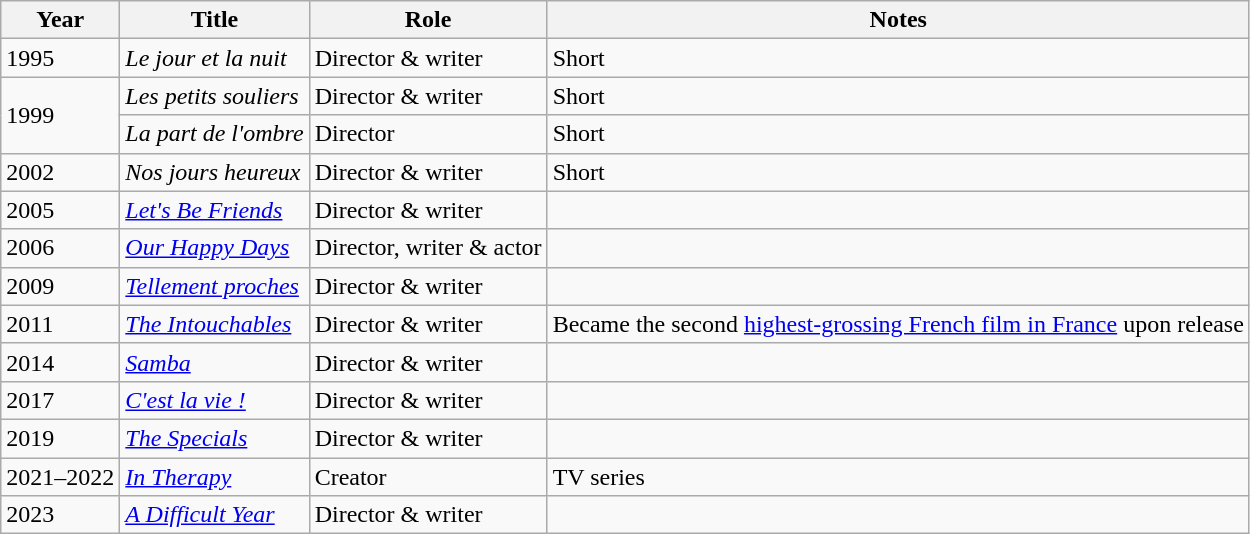<table class="wikitable sortable">
<tr>
<th>Year</th>
<th>Title</th>
<th>Role</th>
<th class="unsortable">Notes</th>
</tr>
<tr>
<td>1995</td>
<td><em>Le jour et la nuit</em></td>
<td>Director & writer</td>
<td>Short</td>
</tr>
<tr>
<td rowspan=2>1999</td>
<td><em>Les petits souliers</em></td>
<td>Director & writer</td>
<td>Short</td>
</tr>
<tr>
<td><em>La part de l'ombre</em></td>
<td>Director</td>
<td>Short</td>
</tr>
<tr>
<td>2002</td>
<td><em>Nos jours heureux</em></td>
<td>Director & writer</td>
<td>Short</td>
</tr>
<tr>
<td>2005</td>
<td><em><a href='#'>Let's Be Friends</a></em></td>
<td>Director & writer</td>
<td></td>
</tr>
<tr>
<td>2006</td>
<td><em><a href='#'> Our
 Happy Days</a></em></td>
<td>Director, writer & actor</td>
<td></td>
</tr>
<tr>
<td>2009</td>
<td><em><a href='#'>Tellement proches</a></em></td>
<td>Director & writer</td>
<td></td>
</tr>
<tr>
<td>2011</td>
<td><em><a href='#'>The Intouchables</a></em></td>
<td>Director & writer</td>
<td>Became the second <a href='#'>highest-grossing French film in France</a> upon release</td>
</tr>
<tr>
<td>2014</td>
<td><em><a href='#'>Samba</a></em></td>
<td>Director & writer</td>
<td></td>
</tr>
<tr>
<td>2017</td>
<td><em><a href='#'>C'est la vie !</a></em></td>
<td>Director & writer</td>
<td></td>
</tr>
<tr>
<td>2019</td>
<td><em><a href='#'>The Specials</a></em></td>
<td>Director & writer</td>
<td></td>
</tr>
<tr>
<td>2021–2022</td>
<td><em><a href='#'>In Therapy</a></em></td>
<td>Creator</td>
<td>TV series</td>
</tr>
<tr>
<td>2023</td>
<td><em><a href='#'>A Difficult Year</a></em></td>
<td>Director & writer</td>
<td></td>
</tr>
</table>
